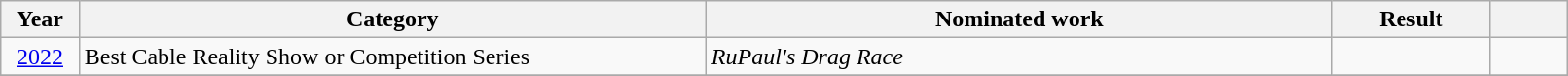<table class="wikitable" style="width:85%;">
<tr>
<th width=5%>Year</th>
<th style="width:40%;">Category</th>
<th style="width:40%;">Nominated work</th>
<th style="width:10%;">Result</th>
<th width=5%></th>
</tr>
<tr>
<td style="text-align: center;"><a href='#'>2022</a></td>
<td>Best Cable Reality Show or Competition Series</td>
<td><em>RuPaul's Drag Race</em></td>
<td></td>
<td align="center"></td>
</tr>
<tr>
</tr>
</table>
